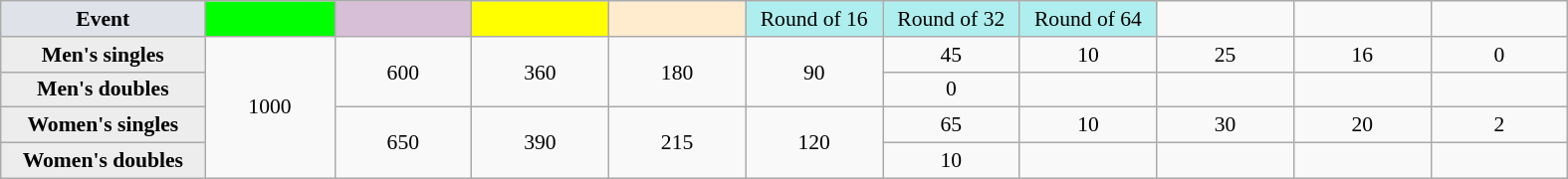<table class=wikitable style=font-size:90%;text-align:center>
<tr>
<td style="width:130px; background:#dfe2e9;"><strong>Event</strong></td>
<td style="width:80px; background:lime;"></td>
<td style="width:85px; background:thistle;"></td>
<td style="width:85px; background:#ff0;"></td>
<td style="width:85px; background:#ffebcd;"></td>
<td style="width:85px; background:#afeeee;">Round of 16</td>
<td style="width:85px; background:#afeeee;">Round of 32</td>
<td style="width:85px; background:#afeeee;">Round of 64</td>
<td width=85></td>
<td width=85></td>
<td width=85></td>
</tr>
<tr>
<th style="background:#ededed;">Men's singles</th>
<td rowspan=4>1000</td>
<td rowspan=2>600</td>
<td rowspan=2>360</td>
<td rowspan=2>180</td>
<td rowspan=2>90</td>
<td>45</td>
<td>10</td>
<td>25</td>
<td>16</td>
<td>0</td>
</tr>
<tr>
<th style="background:#ededed;">Men's doubles</th>
<td>0</td>
<td></td>
<td></td>
<td></td>
<td></td>
</tr>
<tr>
<th style="background:#ededed;">Women's singles</th>
<td rowspan=2>650</td>
<td rowspan=2>390</td>
<td rowspan=2>215</td>
<td rowspan=2>120</td>
<td>65</td>
<td>10</td>
<td>30</td>
<td>20</td>
<td>2</td>
</tr>
<tr>
<th style="background:#ededed;">Women's doubles</th>
<td>10</td>
<td></td>
<td></td>
<td></td>
<td></td>
</tr>
</table>
